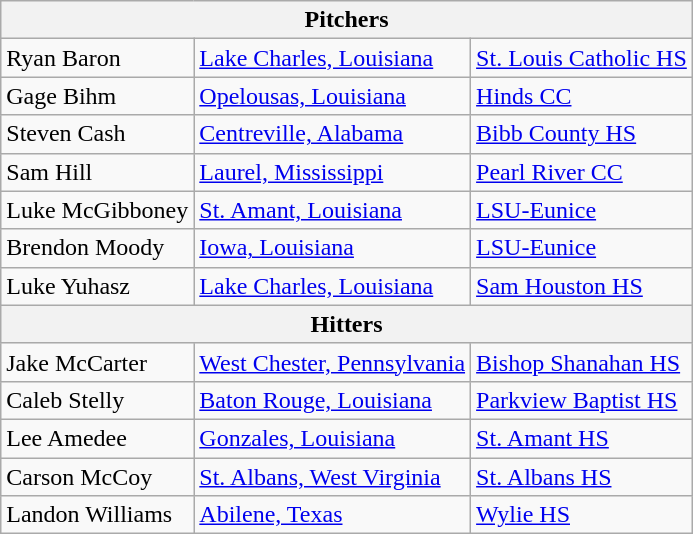<table class="wikitable">
<tr>
<th colspan=3>Pitchers</th>
</tr>
<tr>
<td>Ryan Baron</td>
<td><a href='#'>Lake Charles, Louisiana</a></td>
<td><a href='#'>St. Louis Catholic HS</a></td>
</tr>
<tr>
<td>Gage Bihm</td>
<td><a href='#'>Opelousas, Louisiana</a></td>
<td><a href='#'>Hinds CC</a></td>
</tr>
<tr>
<td>Steven Cash</td>
<td><a href='#'>Centreville, Alabama</a></td>
<td><a href='#'>Bibb County HS</a></td>
</tr>
<tr>
<td>Sam Hill</td>
<td><a href='#'>Laurel, Mississippi</a></td>
<td><a href='#'>Pearl River CC</a></td>
</tr>
<tr>
<td>Luke McGibboney</td>
<td><a href='#'>St. Amant, Louisiana</a></td>
<td><a href='#'>LSU-Eunice</a></td>
</tr>
<tr>
<td>Brendon Moody</td>
<td><a href='#'>Iowa, Louisiana</a></td>
<td><a href='#'>LSU-Eunice</a></td>
</tr>
<tr>
<td>Luke Yuhasz</td>
<td><a href='#'>Lake Charles, Louisiana</a></td>
<td><a href='#'>Sam Houston HS</a></td>
</tr>
<tr>
<th colspan=3>Hitters</th>
</tr>
<tr>
<td>Jake McCarter</td>
<td><a href='#'>West Chester, Pennsylvania</a></td>
<td><a href='#'>Bishop Shanahan HS</a></td>
</tr>
<tr>
<td>Caleb Stelly</td>
<td><a href='#'>Baton Rouge, Louisiana</a></td>
<td><a href='#'>Parkview Baptist HS</a></td>
</tr>
<tr>
<td>Lee Amedee</td>
<td><a href='#'>Gonzales, Louisiana</a></td>
<td><a href='#'>St. Amant HS</a></td>
</tr>
<tr>
<td>Carson McCoy</td>
<td><a href='#'>St. Albans, West Virginia</a></td>
<td><a href='#'>St. Albans HS</a></td>
</tr>
<tr>
<td>Landon Williams</td>
<td><a href='#'>Abilene, Texas</a></td>
<td><a href='#'>Wylie HS</a></td>
</tr>
</table>
